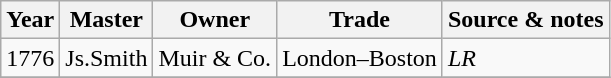<table class=" wikitable">
<tr>
<th>Year</th>
<th>Master</th>
<th>Owner</th>
<th>Trade</th>
<th>Source & notes</th>
</tr>
<tr>
<td>1776</td>
<td>Js.Smith</td>
<td>Muir & Co.</td>
<td>London–Boston</td>
<td><em>LR</em></td>
</tr>
<tr>
</tr>
</table>
